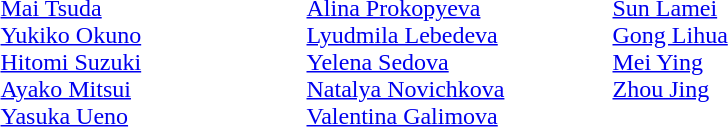<table>
<tr>
<td width=200 valign=top><em></em><br><a href='#'>Mai Tsuda</a><br><a href='#'>Yukiko Okuno</a><br><a href='#'>Hitomi Suzuki</a><br><a href='#'>Ayako Mitsui</a><br><a href='#'>Yasuka Ueno</a></td>
<td width=200 valign=top><em></em><br><a href='#'>Alina Prokopyeva</a><br><a href='#'>Lyudmila Lebedeva</a><br><a href='#'>Yelena Sedova</a><br><a href='#'>Natalya Novichkova</a><br><a href='#'>Valentina Galimova</a></td>
<td width=200 valign=top><em></em><br><a href='#'>Sun Lamei</a><br><a href='#'>Gong Lihua</a><br><a href='#'>Mei Ying</a><br><a href='#'>Zhou Jing</a></td>
</tr>
</table>
